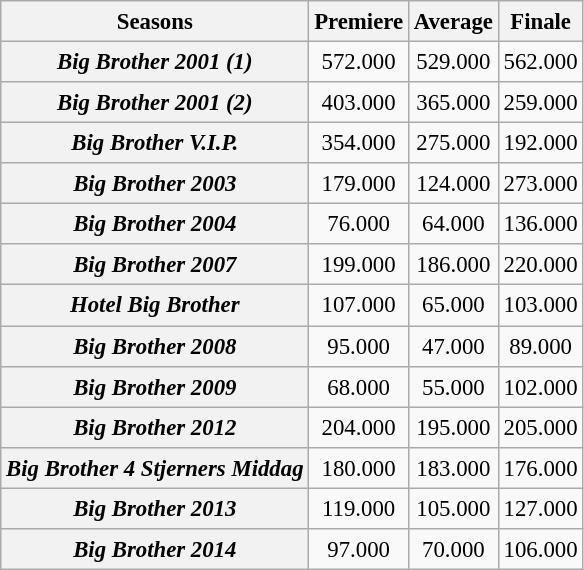<table class="wikitable" style="text-align:center; font-size:95%; line-height:20px;">
<tr>
<th>Seasons</th>
<th>Premiere</th>
<th>Average</th>
<th>Finale</th>
</tr>
<tr>
<th><strong><em>Big Brother 2001 (1)</em></strong></th>
<td>572.000</td>
<td>529.000</td>
<td>562.000</td>
</tr>
<tr>
<th><strong><em>Big Brother 2001 (2)</em></strong></th>
<td>403.000</td>
<td>365.000</td>
<td>259.000</td>
</tr>
<tr>
<th><em>Big Brother V.I.P.</em></th>
<td>354.000</td>
<td>275.000</td>
<td>192.000</td>
</tr>
<tr>
<th><strong><em>Big Brother 2003</em></strong></th>
<td>179.000</td>
<td>124.000</td>
<td>273.000</td>
</tr>
<tr>
<th><strong><em>Big Brother 2004</em></strong></th>
<td>76.000</td>
<td>64.000</td>
<td>136.000</td>
</tr>
<tr>
<th><em>Big Brother 2007</em></th>
<td>199.000</td>
<td>186.000</td>
<td>220.000</td>
</tr>
<tr>
<th><em>Hotel Big Brother</em></th>
<td>107.000</td>
<td>65.000</td>
<td>103.000</td>
</tr>
<tr>
<th><em>Big Brother 2008</em></th>
<td>95.000</td>
<td>47.000</td>
<td>89.000</td>
</tr>
<tr>
<th><em>Big Brother 2009</em></th>
<td>68.000</td>
<td>55.000</td>
<td>102.000</td>
</tr>
<tr>
<th><strong><em>Big Brother 2012</em></strong></th>
<td>204.000</td>
<td>195.000</td>
<td>205.000</td>
</tr>
<tr>
<th><em>Big Brother 4 Stjerners Middag</em></th>
<td>180.000</td>
<td>183.000</td>
<td>176.000</td>
</tr>
<tr>
<th><strong><em>Big Brother 2013</em></strong></th>
<td>119.000</td>
<td>105.000</td>
<td>127.000</td>
</tr>
<tr>
<th><strong><em>Big Brother 2014</em></strong></th>
<td>97.000</td>
<td>70.000</td>
<td>106.000</td>
</tr>
</table>
